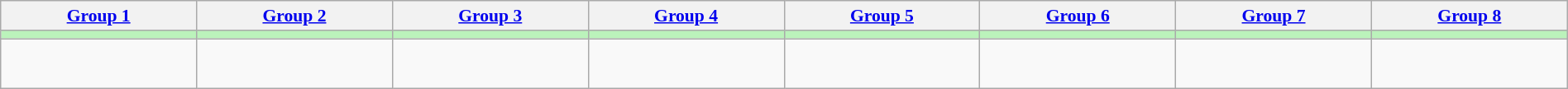<table class="wikitable" style="text-align:center; width:100%; font-size:90%;">
<tr>
<th style="width:12.5%"><a href='#'>Group 1</a></th>
<th style="width:12.5%"><a href='#'>Group 2</a></th>
<th style="width:12.5%"><a href='#'>Group 3</a></th>
<th style="width:12.5%"><a href='#'>Group 4</a></th>
<th style="width:12.5%"><a href='#'>Group 5</a></th>
<th style="width:12.5%"><a href='#'>Group 6</a></th>
<th style="width:12.5%"><a href='#'>Group 7</a></th>
<th style="width:12.5%"><a href='#'>Group 8</a></th>
</tr>
<tr style="background:#BBF3BB">
<td></td>
<td></td>
<td></td>
<td></td>
<td></td>
<td></td>
<td></td>
<td></td>
</tr>
<tr>
<td><br><br></td>
<td><br><br></td>
<td><br><br></td>
<td><br><br></td>
<td><br><br></td>
<td><br><br></td>
<td><br><br></td>
<td><br><br></td>
</tr>
</table>
